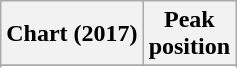<table class="wikitable sortable plainrowheaders" style="text-align:center">
<tr>
<th scope="col">Chart (2017)</th>
<th scope="col">Peak<br>position</th>
</tr>
<tr>
</tr>
<tr>
</tr>
<tr>
</tr>
<tr>
</tr>
<tr>
</tr>
</table>
